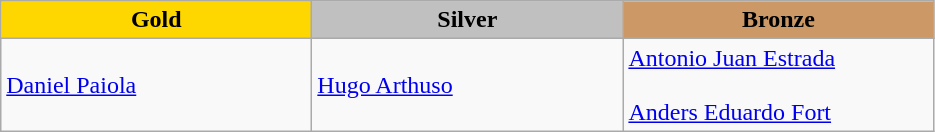<table class="wikitable" style="text-align:left">
<tr align="center">
<td width=200 bgcolor=gold><strong>Gold</strong></td>
<td width=200 bgcolor=silver><strong>Silver</strong></td>
<td width=200 bgcolor=CC9966><strong>Bronze</strong></td>
</tr>
<tr>
<td><a href='#'>Daniel Paiola</a><br><em></em></td>
<td><a href='#'>Hugo Arthuso</a><br><em></em></td>
<td><a href='#'>Antonio Juan Estrada</a><br><em></em><br><a href='#'>Anders Eduardo Fort</a><br><em></em></td>
</tr>
</table>
